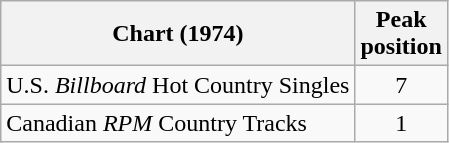<table class="wikitable sortable">
<tr>
<th align="left">Chart (1974)</th>
<th align="center">Peak<br>position</th>
</tr>
<tr>
<td align="left">U.S. <em>Billboard</em> Hot Country Singles</td>
<td align="center">7</td>
</tr>
<tr>
<td align="left">Canadian <em>RPM</em> Country Tracks</td>
<td align="center">1</td>
</tr>
</table>
